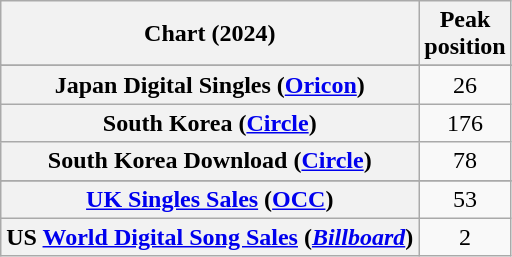<table class="wikitable sortable plainrowheaders" style="text-align:center">
<tr>
<th scope="col">Chart (2024)</th>
<th scope="col">Peak<br>position</th>
</tr>
<tr>
</tr>
<tr>
<th scope="row">Japan Digital Singles (<a href='#'>Oricon</a>)</th>
<td>26</td>
</tr>
<tr>
<th scope="row">South Korea  (<a href='#'>Circle</a>)<br></th>
<td>176</td>
</tr>
<tr>
<th scope="row">South Korea Download (<a href='#'>Circle</a>)<br></th>
<td>78</td>
</tr>
<tr>
</tr>
<tr>
<th scope="row"><a href='#'>UK Singles Sales</a> (<a href='#'>OCC</a>)</th>
<td>53</td>
</tr>
<tr>
<th scope="row">US <a href='#'>World Digital Song Sales</a> (<em><a href='#'>Billboard</a></em>)</th>
<td>2</td>
</tr>
</table>
